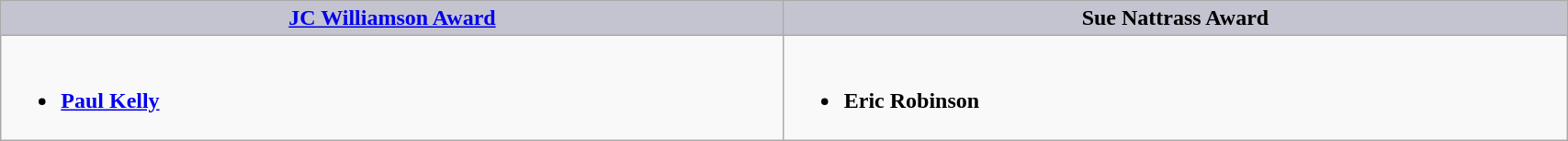<table class=wikitable width="90%" border="1" cellpadding="5" cellspacing="0" align="centre">
<tr>
<th style="background:#C4C3D0;width:50%"><a href='#'>JC Williamson Award</a></th>
<th style="background:#C4C3D0;width:50%">Sue Nattrass Award</th>
</tr>
<tr>
<td valign="top"><br><ul><li><strong><a href='#'>Paul Kelly</a></strong></li></ul></td>
<td valign="top"><br><ul><li><strong>Eric Robinson</strong></li></ul></td>
</tr>
</table>
